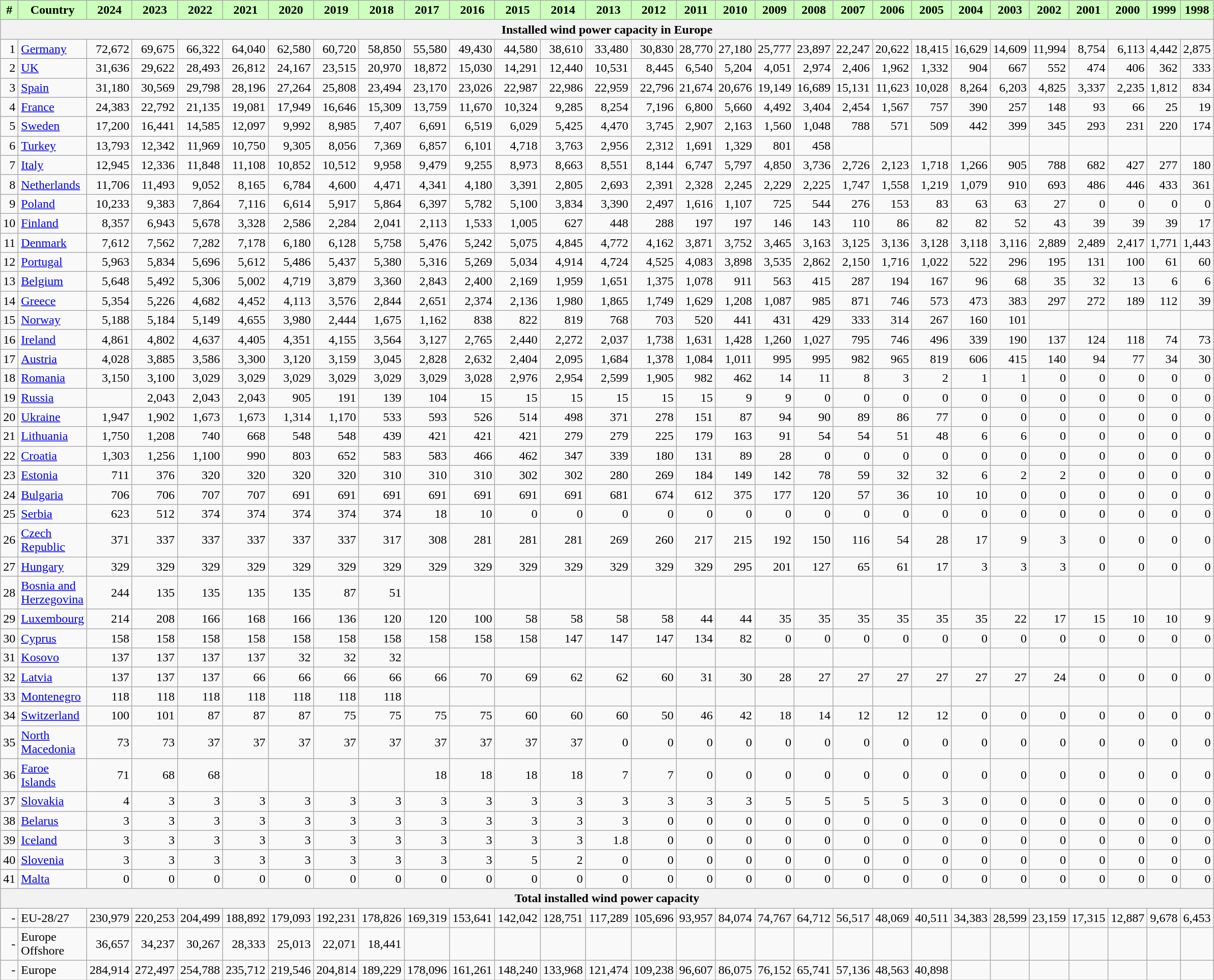<table class="wikitable sortable" style="text-align:right;">
<tr>
<th style="background:#cfb;">#</th>
<th style="background:#cfb;">Country</th>
<th style="background:#cfb;">2024</th>
<th style="background:#cfb;">2023</th>
<th style="background:#cfb;">2022</th>
<th style="background:#cfb;">2021</th>
<th style="background:#cfb;">2020</th>
<th style="background:#cfb;">2019</th>
<th style="background:#cfb;">2018</th>
<th style="background:#cfb;">2017</th>
<th style="background:#cfb;">2016</th>
<th style="background:#cfb;">2015</th>
<th style="background:#cfb;">2014</th>
<th style="background:#cfb;">2013</th>
<th style="background:#cfb;">2012</th>
<th style="background:#cfb;">2011</th>
<th style="background:#cfb;">2010</th>
<th style="background:#cfb;">2009</th>
<th style="background:#cfb;">2008</th>
<th style="background:#cfb;">2007</th>
<th style="background:#cfb;">2006</th>
<th style="background:#cfb;">2005</th>
<th style="background:#cfb;">2004</th>
<th style="background:#cfb;">2003</th>
<th style="background:#cfb;">2002</th>
<th style="background:#cfb;">2001</th>
<th style="background:#cfb;">2000</th>
<th style="background:#cfb;">1999</th>
<th style="background:#cfb;">1998</th>
</tr>
<tr>
<th colspan="29">Installed wind power capacity in Europe</th>
</tr>
<tr>
<td>1</td>
<td align=left><a href='#'>Germany</a></td>
<td>72,672</td>
<td>69,675</td>
<td>66,322</td>
<td>64,040</td>
<td>62,580</td>
<td>60,720</td>
<td>58,850</td>
<td>55,580</td>
<td>49,430</td>
<td>44,580</td>
<td>38,610</td>
<td>33,480</td>
<td>30,830</td>
<td>28,770</td>
<td>27,180</td>
<td>25,777</td>
<td>23,897</td>
<td>22,247</td>
<td>20,622</td>
<td>18,415</td>
<td>16,629</td>
<td>14,609</td>
<td>11,994</td>
<td>8,754</td>
<td>6,113</td>
<td>4,442</td>
<td>2,875</td>
</tr>
<tr>
<td>2</td>
<td align=left><a href='#'>UK</a></td>
<td>31,636</td>
<td>29,622</td>
<td>28,493</td>
<td>26,812</td>
<td>24,167</td>
<td>23,515</td>
<td>20,970</td>
<td>18,872</td>
<td>15,030</td>
<td>14,291</td>
<td>12,440</td>
<td>10,531</td>
<td>8,445</td>
<td>6,540</td>
<td>5,204</td>
<td>4,051</td>
<td>2,974</td>
<td>2,406</td>
<td>1,962</td>
<td>1,332</td>
<td>904</td>
<td>667</td>
<td>552</td>
<td>474</td>
<td>406</td>
<td>362</td>
<td>333</td>
</tr>
<tr>
<td>3</td>
<td align=left><a href='#'>Spain</a></td>
<td>31,180</td>
<td>30,569</td>
<td>29,798</td>
<td>28,196</td>
<td>27,264</td>
<td>25,808</td>
<td>23,494</td>
<td>23,170</td>
<td>23,026</td>
<td>22,987</td>
<td>22,986</td>
<td>22,959</td>
<td>22,796</td>
<td>21,674</td>
<td>20,676</td>
<td>19,149</td>
<td>16,689</td>
<td>15,131</td>
<td>11,623</td>
<td>10,028</td>
<td>8,264</td>
<td>6,203</td>
<td>4,825</td>
<td>3,337</td>
<td>2,235</td>
<td>1,812</td>
<td>834</td>
</tr>
<tr>
<td>4</td>
<td align=left><a href='#'>France</a></td>
<td>24,383</td>
<td>22,792</td>
<td>21,135</td>
<td>19,081</td>
<td>17,949</td>
<td>16,646</td>
<td>15,309</td>
<td>13,759</td>
<td>11,670</td>
<td>10,324</td>
<td>9,285</td>
<td>8,254</td>
<td>7,196</td>
<td>6,800</td>
<td>5,660</td>
<td>4,492</td>
<td>3,404</td>
<td>2,454</td>
<td>1,567</td>
<td>757</td>
<td>390</td>
<td>257</td>
<td>148</td>
<td>93</td>
<td>66</td>
<td>25</td>
<td>19</td>
</tr>
<tr>
<td>5</td>
<td align=left><a href='#'>Sweden</a></td>
<td>17,200</td>
<td>16,441</td>
<td>14,585</td>
<td>12,097</td>
<td>9,992</td>
<td>8,985</td>
<td>7,407</td>
<td>6,691</td>
<td>6,519</td>
<td>6,029</td>
<td>5,425</td>
<td>4,470</td>
<td>3,745</td>
<td>2,907</td>
<td>2,163</td>
<td>1,560</td>
<td>1,048</td>
<td>788</td>
<td>571</td>
<td>509</td>
<td>442</td>
<td>399</td>
<td>345</td>
<td>293</td>
<td>231</td>
<td>220</td>
<td>174</td>
</tr>
<tr>
<td>6</td>
<td align=left><a href='#'>Turkey</a></td>
<td>13,793</td>
<td>12,342</td>
<td>11,969</td>
<td>10,750</td>
<td>9,305</td>
<td>8,056</td>
<td>7,369</td>
<td>6,857</td>
<td>6,101</td>
<td>4,718</td>
<td>3,763</td>
<td>2,956</td>
<td>2,312</td>
<td>1,691</td>
<td>1,329</td>
<td>801</td>
<td>458</td>
<td></td>
<td></td>
<td></td>
<td></td>
<td></td>
<td></td>
<td></td>
<td></td>
<td></td>
<td></td>
</tr>
<tr>
<td>7</td>
<td align=left><a href='#'>Italy</a></td>
<td>12,945</td>
<td>12,336</td>
<td>11,848</td>
<td>11,108</td>
<td>10,852</td>
<td>10,512</td>
<td>9,958</td>
<td>9,479</td>
<td>9,255</td>
<td>8,973</td>
<td>8,663</td>
<td>8,551</td>
<td>8,144</td>
<td>6,747</td>
<td>5,797</td>
<td>4,850</td>
<td>3,736</td>
<td>2,726</td>
<td>2,123</td>
<td>1,718</td>
<td>1,266</td>
<td>905</td>
<td>788</td>
<td>682</td>
<td>427</td>
<td>277</td>
<td>180</td>
</tr>
<tr>
<td>8</td>
<td align=left><a href='#'>Netherlands</a></td>
<td>11,706</td>
<td>11,493</td>
<td>9,052</td>
<td>8,165</td>
<td>6,784</td>
<td>4,600</td>
<td>4,471</td>
<td>4,341</td>
<td>4,180</td>
<td>3,391</td>
<td>2,805</td>
<td>2,693</td>
<td>2,391</td>
<td>2,328</td>
<td>2,245</td>
<td>2,229</td>
<td>2,225</td>
<td>1,747</td>
<td>1,558</td>
<td>1,219</td>
<td>1,079</td>
<td>910</td>
<td>693</td>
<td>486</td>
<td>446</td>
<td>433</td>
<td>361</td>
</tr>
<tr>
<td>9</td>
<td align="left"><a href='#'>Poland</a></td>
<td>10,233</td>
<td>9,383</td>
<td>7,864</td>
<td>7,116</td>
<td>6,614</td>
<td>5,917</td>
<td>5,864</td>
<td>6,397</td>
<td>5,782</td>
<td>5,100</td>
<td>3,834</td>
<td>3,390</td>
<td>2,497</td>
<td>1,616</td>
<td>1,107</td>
<td>725</td>
<td>544</td>
<td>276</td>
<td>153</td>
<td>83</td>
<td>63</td>
<td>63</td>
<td>27</td>
<td>0</td>
<td>0</td>
<td>0</td>
<td>0</td>
</tr>
<tr>
<td>10</td>
<td align="left"><a href='#'>Finland</a></td>
<td>8,357</td>
<td>6,943</td>
<td>5,678</td>
<td>3,328</td>
<td>2,586</td>
<td>2,284</td>
<td>2,041</td>
<td>2,113</td>
<td>1,533</td>
<td>1,005</td>
<td>627</td>
<td>448</td>
<td>288</td>
<td>197</td>
<td>197</td>
<td>146</td>
<td>143</td>
<td>110</td>
<td>86</td>
<td>82</td>
<td>82</td>
<td>52</td>
<td>43</td>
<td>39</td>
<td>39</td>
<td>39</td>
<td>17</td>
</tr>
<tr>
<td>11</td>
<td align="left"><a href='#'>Denmark</a></td>
<td>7,612</td>
<td>7,562</td>
<td>7,282</td>
<td>7,178</td>
<td>6,180</td>
<td>6,128</td>
<td>5,758</td>
<td>5,476</td>
<td>5,242</td>
<td>5,075</td>
<td>4,845</td>
<td>4,772</td>
<td>4,162</td>
<td>3,871</td>
<td>3,752</td>
<td>3,465</td>
<td>3,163</td>
<td>3,125</td>
<td>3,136</td>
<td>3,128</td>
<td>3,118</td>
<td>3,116</td>
<td>2,889</td>
<td>2,489</td>
<td>2,417</td>
<td>1,771</td>
<td>1,443</td>
</tr>
<tr>
<td>12</td>
<td align=left><a href='#'>Portugal</a></td>
<td>5,963</td>
<td>5,834</td>
<td>5,696</td>
<td>5,612</td>
<td>5,486</td>
<td>5,437</td>
<td>5,380</td>
<td>5,316</td>
<td>5,269</td>
<td>5,034</td>
<td>4,914</td>
<td>4,724</td>
<td>4,525</td>
<td>4,083</td>
<td>3,898</td>
<td>3,535</td>
<td>2,862</td>
<td>2,150</td>
<td>1,716</td>
<td>1,022</td>
<td>522</td>
<td>296</td>
<td>195</td>
<td>131</td>
<td>100</td>
<td>61</td>
<td>60</td>
</tr>
<tr>
<td>13</td>
<td align="left"><a href='#'>Belgium</a></td>
<td>5,648</td>
<td>5,492</td>
<td>5,306</td>
<td>5,002</td>
<td>4,719</td>
<td>3,879</td>
<td>3,360</td>
<td>2,843</td>
<td>2,400</td>
<td>2,169</td>
<td>1,959</td>
<td>1,651</td>
<td>1,375</td>
<td>1,078</td>
<td>911</td>
<td>563</td>
<td>415</td>
<td>287</td>
<td>194</td>
<td>167</td>
<td>96</td>
<td>68</td>
<td>35</td>
<td>32</td>
<td>13</td>
<td>6</td>
<td>6</td>
</tr>
<tr>
<td>14</td>
<td align="left"><a href='#'>Greece</a></td>
<td>5,354</td>
<td>5,226</td>
<td>4,682</td>
<td>4,452</td>
<td>4,113</td>
<td>3,576</td>
<td>2,844</td>
<td>2,651</td>
<td>2,374</td>
<td>2,136</td>
<td>1,980</td>
<td>1,865</td>
<td>1,749</td>
<td>1,629</td>
<td>1,208</td>
<td>1,087</td>
<td>985</td>
<td>871</td>
<td>746</td>
<td>573</td>
<td>473</td>
<td>383</td>
<td>297</td>
<td>272</td>
<td>189</td>
<td>112</td>
<td>39</td>
</tr>
<tr>
<td>15</td>
<td align=left><a href='#'>Norway</a></td>
<td>5,188</td>
<td>5,184</td>
<td>5,149</td>
<td>4,655</td>
<td>3,980</td>
<td>2,444</td>
<td>1,675</td>
<td>1,162</td>
<td>838</td>
<td>822</td>
<td>819</td>
<td>768</td>
<td>703</td>
<td>520</td>
<td>441</td>
<td>431</td>
<td>429</td>
<td>333</td>
<td>314</td>
<td>267</td>
<td>160</td>
<td>101</td>
<td></td>
<td></td>
<td></td>
<td></td>
<td></td>
</tr>
<tr>
<td>16</td>
<td align="left"><a href='#'>Ireland</a></td>
<td>4,861</td>
<td>4,802</td>
<td>4,637</td>
<td>4,405</td>
<td>4,351</td>
<td>4,155</td>
<td>3,564</td>
<td>3,127</td>
<td>2,765</td>
<td>2,440</td>
<td>2,272</td>
<td>2,037</td>
<td>1,738</td>
<td>1,631</td>
<td>1,428</td>
<td>1,260</td>
<td>1,027</td>
<td>795</td>
<td>746</td>
<td>496</td>
<td>339</td>
<td>190</td>
<td>137</td>
<td>124</td>
<td>118</td>
<td>74</td>
<td>73</td>
</tr>
<tr>
<td>17</td>
<td align=left><a href='#'>Austria</a></td>
<td>4,028</td>
<td>3,885</td>
<td>3,586</td>
<td>3,300</td>
<td>3,120</td>
<td>3,159</td>
<td>3,045</td>
<td>2,828</td>
<td>2,632</td>
<td>2,404</td>
<td>2,095</td>
<td>1,684</td>
<td>1,378</td>
<td>1,084</td>
<td>1,011</td>
<td>995</td>
<td>995</td>
<td>982</td>
<td>965</td>
<td>819</td>
<td>606</td>
<td>415</td>
<td>140</td>
<td>94</td>
<td>77</td>
<td>34</td>
<td>30</td>
</tr>
<tr>
<td>18</td>
<td align=left><a href='#'>Romania</a></td>
<td>3,150</td>
<td>3,100</td>
<td>3,029</td>
<td>3,029</td>
<td>3,029</td>
<td>3,029</td>
<td>3,029</td>
<td>3,029</td>
<td>3,028</td>
<td>2,976</td>
<td>2,954</td>
<td>2,599</td>
<td>1,905</td>
<td>982</td>
<td>462</td>
<td>14</td>
<td>11</td>
<td>8</td>
<td>3</td>
<td>2</td>
<td>1</td>
<td>1</td>
<td>0</td>
<td>0</td>
<td>0</td>
<td>0</td>
<td>0</td>
</tr>
<tr>
<td>19</td>
<td align=left><a href='#'>Russia</a></td>
<td></td>
<td>2,043</td>
<td>2,043</td>
<td>2,043</td>
<td>905</td>
<td>191</td>
<td>139</td>
<td>104</td>
<td>15</td>
<td>15</td>
<td>15</td>
<td>15</td>
<td>15</td>
<td>15</td>
<td>9</td>
<td>9</td>
<td>0</td>
<td>0</td>
<td>0</td>
<td>0</td>
<td>0</td>
<td>0</td>
<td>0</td>
<td>0</td>
<td>0</td>
<td>0</td>
<td>0</td>
</tr>
<tr>
<td>20</td>
<td align=left><a href='#'>Ukraine</a></td>
<td>1,947</td>
<td>1,902</td>
<td>1,673</td>
<td>1,673</td>
<td>1,314</td>
<td>1,170</td>
<td>533</td>
<td>593</td>
<td>526</td>
<td>514</td>
<td>498</td>
<td>371</td>
<td>278</td>
<td>151</td>
<td>87</td>
<td>94</td>
<td>90</td>
<td>89</td>
<td>86</td>
<td>77</td>
<td>0</td>
<td>0</td>
<td>0</td>
<td>0</td>
<td>0</td>
<td>0</td>
<td>0</td>
</tr>
<tr>
<td>21</td>
<td align="left"><a href='#'>Lithuania</a></td>
<td>1,750</td>
<td>1,208</td>
<td>740</td>
<td>668</td>
<td>548</td>
<td>548</td>
<td>439</td>
<td>421</td>
<td>421</td>
<td>421</td>
<td>279</td>
<td>279</td>
<td>225</td>
<td>179</td>
<td>163</td>
<td>91</td>
<td>54</td>
<td>54</td>
<td>51</td>
<td>48</td>
<td>6</td>
<td>6</td>
<td>0</td>
<td>0</td>
<td>0</td>
<td>0</td>
<td>0</td>
</tr>
<tr>
<td>22</td>
<td align=left><a href='#'>Croatia</a></td>
<td>1,303</td>
<td>1,256</td>
<td>1,100</td>
<td>990</td>
<td>803</td>
<td>652</td>
<td>583</td>
<td>583</td>
<td>466</td>
<td>462</td>
<td>347</td>
<td>339</td>
<td>180</td>
<td>131</td>
<td>89</td>
<td>28</td>
<td>0</td>
<td>0</td>
<td>0</td>
<td>0</td>
<td>0</td>
<td>0</td>
<td>0</td>
<td>0</td>
<td>0</td>
<td>0</td>
<td>0</td>
</tr>
<tr>
<td>23</td>
<td align=left><a href='#'>Estonia</a></td>
<td>711</td>
<td>376</td>
<td>320</td>
<td>320</td>
<td>320</td>
<td>320</td>
<td>310</td>
<td>310</td>
<td>310</td>
<td>302</td>
<td>302</td>
<td>280</td>
<td>269</td>
<td>184</td>
<td>149</td>
<td>142</td>
<td>78</td>
<td>59</td>
<td>32</td>
<td>32</td>
<td>6</td>
<td>2</td>
<td>2</td>
<td>0</td>
<td>0</td>
<td>0</td>
<td>0</td>
</tr>
<tr>
<td>24</td>
<td align="left"><a href='#'>Bulgaria</a></td>
<td>706</td>
<td>706</td>
<td>707</td>
<td>707</td>
<td>691</td>
<td>691</td>
<td>691</td>
<td>691</td>
<td>691</td>
<td>691</td>
<td>691</td>
<td>681</td>
<td>674</td>
<td>612</td>
<td>375</td>
<td>177</td>
<td>120</td>
<td>57</td>
<td>36</td>
<td>10</td>
<td>10</td>
<td>0</td>
<td>0</td>
<td>0</td>
<td>0</td>
<td>0</td>
<td>0</td>
</tr>
<tr>
<td>25</td>
<td align=left><a href='#'>Serbia</a></td>
<td>623</td>
<td>512</td>
<td>374</td>
<td>374</td>
<td>374</td>
<td>374</td>
<td>374</td>
<td>18</td>
<td>10</td>
<td>0</td>
<td>0</td>
<td>0</td>
<td>0</td>
<td>0</td>
<td>0</td>
<td>0</td>
<td>0</td>
<td>0</td>
<td>0</td>
<td>0</td>
<td>0</td>
<td>0</td>
<td>0</td>
<td>0</td>
<td>0</td>
<td>0</td>
<td>0</td>
</tr>
<tr>
<td>26</td>
<td align=left><a href='#'>Czech Republic</a></td>
<td>371</td>
<td>337</td>
<td>337</td>
<td>337</td>
<td>337</td>
<td>337</td>
<td>317</td>
<td>308</td>
<td>281</td>
<td>281</td>
<td>281</td>
<td>269</td>
<td>260</td>
<td>217</td>
<td>215</td>
<td>192</td>
<td>150</td>
<td>116</td>
<td>54</td>
<td>28</td>
<td>17</td>
<td>9</td>
<td>3</td>
<td>0</td>
<td>0</td>
<td>0</td>
<td>0</td>
</tr>
<tr>
<td>27</td>
<td align=left><a href='#'>Hungary</a></td>
<td>329</td>
<td>329</td>
<td>329</td>
<td>329</td>
<td>329</td>
<td>329</td>
<td>329</td>
<td>329</td>
<td>329</td>
<td>329</td>
<td>329</td>
<td>329</td>
<td>329</td>
<td>329</td>
<td>295</td>
<td>201</td>
<td>127</td>
<td>65</td>
<td>61</td>
<td>17</td>
<td>3</td>
<td>3</td>
<td>3</td>
<td>0</td>
<td>0</td>
<td>0</td>
<td>0</td>
</tr>
<tr>
<td>28</td>
<td align=left><a href='#'>Bosnia and Herzegovina</a></td>
<td>244</td>
<td>135</td>
<td>135</td>
<td>135</td>
<td>135</td>
<td>87</td>
<td>51</td>
<td></td>
<td></td>
<td></td>
<td></td>
<td></td>
<td></td>
<td></td>
<td></td>
<td></td>
<td></td>
<td></td>
<td></td>
<td></td>
<td></td>
<td></td>
<td></td>
<td></td>
<td></td>
<td></td>
<td></td>
</tr>
<tr>
<td>29</td>
<td align=left><a href='#'>Luxembourg</a></td>
<td>214</td>
<td>208</td>
<td>166</td>
<td>168</td>
<td>166</td>
<td>136</td>
<td>120</td>
<td>120</td>
<td>100</td>
<td>58</td>
<td>58</td>
<td>58</td>
<td>58</td>
<td>44</td>
<td>44</td>
<td>35</td>
<td>35</td>
<td>35</td>
<td>35</td>
<td>35</td>
<td>35</td>
<td>22</td>
<td>17</td>
<td>15</td>
<td>10</td>
<td>10</td>
<td>9</td>
</tr>
<tr>
<td>30</td>
<td align=left><a href='#'>Cyprus</a></td>
<td>158</td>
<td>158</td>
<td>158</td>
<td>158</td>
<td>158</td>
<td>158</td>
<td>158</td>
<td>158</td>
<td>158</td>
<td>158</td>
<td>147</td>
<td>147</td>
<td>147</td>
<td>134</td>
<td>82</td>
<td>0</td>
<td>0</td>
<td>0</td>
<td>0</td>
<td>0</td>
<td>0</td>
<td>0</td>
<td>0</td>
<td>0</td>
<td>0</td>
<td>0</td>
<td>0</td>
</tr>
<tr>
<td>31</td>
<td align=left><a href='#'>Kosovo</a></td>
<td>137</td>
<td>137</td>
<td>137</td>
<td>137</td>
<td>32</td>
<td>32</td>
<td>32</td>
<td></td>
<td></td>
<td></td>
<td></td>
<td></td>
<td></td>
<td></td>
<td></td>
<td></td>
<td></td>
<td></td>
<td></td>
<td></td>
<td></td>
<td></td>
<td></td>
<td></td>
<td></td>
<td></td>
<td></td>
</tr>
<tr>
<td>32</td>
<td align=left><a href='#'>Latvia</a></td>
<td>137</td>
<td>137</td>
<td>137</td>
<td>66</td>
<td>66</td>
<td>66</td>
<td>66</td>
<td>66</td>
<td>70</td>
<td>69</td>
<td>62</td>
<td>62</td>
<td>60</td>
<td>31</td>
<td>30</td>
<td>28</td>
<td>27</td>
<td>27</td>
<td>27</td>
<td>27</td>
<td>27</td>
<td>27</td>
<td>24</td>
<td>0</td>
<td>0</td>
<td>0</td>
<td>0</td>
</tr>
<tr>
<td>33</td>
<td align=left><a href='#'>Montenegro</a></td>
<td>118</td>
<td>118</td>
<td>118</td>
<td>118</td>
<td>118</td>
<td>118</td>
<td>118</td>
<td></td>
<td></td>
<td></td>
<td></td>
<td></td>
<td></td>
<td></td>
<td></td>
<td></td>
<td></td>
<td></td>
<td></td>
<td></td>
<td></td>
<td></td>
<td></td>
<td></td>
<td></td>
<td></td>
<td></td>
</tr>
<tr>
<td>34</td>
<td align=left><a href='#'>Switzerland</a></td>
<td>100</td>
<td>101</td>
<td>87</td>
<td>87</td>
<td>87</td>
<td>75</td>
<td>75</td>
<td>75</td>
<td>75</td>
<td>60</td>
<td>60</td>
<td>60</td>
<td>50</td>
<td>46</td>
<td>42</td>
<td>18</td>
<td>14</td>
<td>12</td>
<td>12</td>
<td>12</td>
<td>0</td>
<td>0</td>
<td>0</td>
<td>0</td>
<td>0</td>
<td>0</td>
<td>0</td>
</tr>
<tr>
<td>35</td>
<td align="left"><a href='#'>North Macedonia</a></td>
<td>73</td>
<td>73</td>
<td>37</td>
<td>37</td>
<td>37</td>
<td>37</td>
<td>37</td>
<td>37</td>
<td>37</td>
<td>37</td>
<td>37</td>
<td>0</td>
<td>0</td>
<td>0</td>
<td>0</td>
<td>0</td>
<td>0</td>
<td>0</td>
<td>0</td>
<td>0</td>
<td>0</td>
<td>0</td>
<td>0</td>
<td>0</td>
<td>0</td>
<td>0</td>
<td>0</td>
</tr>
<tr>
<td>36</td>
<td align="left"><a href='#'>Faroe Islands</a></td>
<td>71</td>
<td>68</td>
<td>68</td>
<td></td>
<td></td>
<td></td>
<td></td>
<td>18</td>
<td>18</td>
<td>18</td>
<td>18</td>
<td>7</td>
<td>7</td>
<td>0</td>
<td>0</td>
<td>0</td>
<td>0</td>
<td>0</td>
<td>0</td>
<td>0</td>
<td>0</td>
<td>0</td>
<td>0</td>
<td>0</td>
<td>0</td>
<td>0</td>
<td>0</td>
</tr>
<tr>
<td>37</td>
<td align=left><a href='#'>Slovakia</a></td>
<td>4</td>
<td>3</td>
<td>3</td>
<td>3</td>
<td>3</td>
<td>3</td>
<td>3</td>
<td>3</td>
<td>3</td>
<td>3</td>
<td>3</td>
<td>3</td>
<td>3</td>
<td>3</td>
<td>3</td>
<td>5</td>
<td>5</td>
<td>5</td>
<td>5</td>
<td>3</td>
<td>0</td>
<td>0</td>
<td>0</td>
<td>0</td>
<td>0</td>
<td>0</td>
<td>0</td>
</tr>
<tr>
<td>38</td>
<td align=left><a href='#'>Belarus</a></td>
<td>3</td>
<td>3</td>
<td>3</td>
<td>3</td>
<td>3</td>
<td>3</td>
<td>3</td>
<td>3</td>
<td>3</td>
<td>3</td>
<td>3</td>
<td>3</td>
<td>0</td>
<td>0</td>
<td>0</td>
<td>0</td>
<td>0</td>
<td>0</td>
<td>0</td>
<td>0</td>
<td>0</td>
<td>0</td>
<td>0</td>
<td>0</td>
<td>0</td>
<td>0</td>
<td>0</td>
</tr>
<tr>
<td>39</td>
<td align=left><a href='#'>Iceland</a></td>
<td>3</td>
<td>3</td>
<td>3</td>
<td>3</td>
<td>3</td>
<td>3</td>
<td>3</td>
<td>3</td>
<td>3</td>
<td>3</td>
<td>3</td>
<td>1.8</td>
<td>0</td>
<td>0</td>
<td>0</td>
<td>0</td>
<td>0</td>
<td>0</td>
<td>0</td>
<td>0</td>
<td>0</td>
<td>0</td>
<td>0</td>
<td>0</td>
<td>0</td>
<td>0</td>
<td>0</td>
</tr>
<tr>
<td>40</td>
<td align=left><a href='#'>Slovenia</a></td>
<td>3</td>
<td>3</td>
<td>3</td>
<td>3</td>
<td>3</td>
<td>3</td>
<td>3</td>
<td>3</td>
<td>3</td>
<td>5</td>
<td>2</td>
<td>0</td>
<td>0</td>
<td>0</td>
<td>0</td>
<td>0</td>
<td>0</td>
<td>0</td>
<td>0</td>
<td>0</td>
<td>0</td>
<td>0</td>
<td>0</td>
<td>0</td>
<td>0</td>
<td>0</td>
<td>0</td>
</tr>
<tr>
<td>41</td>
<td align=left><a href='#'>Malta</a></td>
<td>0</td>
<td>0</td>
<td>0</td>
<td>0</td>
<td>0</td>
<td>0</td>
<td>0</td>
<td>0</td>
<td>0</td>
<td>0</td>
<td>0</td>
<td>0</td>
<td>0</td>
<td>0</td>
<td>0</td>
<td>0</td>
<td>0</td>
<td>0</td>
<td>0</td>
<td>0</td>
<td>0</td>
<td>0</td>
<td>0</td>
<td>0</td>
<td>0</td>
<td>0</td>
<td>0</td>
</tr>
<tr>
<th colspan="29">Total installed wind power capacity</th>
</tr>
<tr>
<td>-</td>
<td align=left>EU-28/27</td>
<td>230,979</td>
<td>220,253</td>
<td>204,499</td>
<td>188,892</td>
<td>179,093</td>
<td>192,231</td>
<td>178,826</td>
<td>169,319</td>
<td>153,641</td>
<td>142,042</td>
<td>128,751</td>
<td>117,289</td>
<td>105,696</td>
<td>93,957</td>
<td>84,074</td>
<td>74,767</td>
<td>64,712</td>
<td>56,517</td>
<td>48,069</td>
<td>40,511</td>
<td>34,383</td>
<td>28,599</td>
<td>23,159</td>
<td>17,315</td>
<td>12,887</td>
<td>9,678</td>
<td>6,453</td>
</tr>
<tr>
<td>-</td>
<td align=left>Europe Offshore</td>
<td>36,657</td>
<td>34,237</td>
<td>30,267</td>
<td>28,333</td>
<td>25,013</td>
<td>22,071</td>
<td>18,441</td>
<td></td>
<td></td>
<td></td>
<td></td>
<td></td>
<td></td>
<td></td>
<td></td>
<td></td>
<td></td>
<td></td>
<td></td>
<td></td>
<td></td>
<td></td>
<td></td>
<td></td>
<td></td>
<td></td>
<td></td>
</tr>
<tr>
<td>-</td>
<td align=left>Europe</td>
<td>284,914</td>
<td>272,497</td>
<td>254,788</td>
<td>235,712</td>
<td>219,546</td>
<td>204,814</td>
<td>189,229</td>
<td>178,096</td>
<td>161,261</td>
<td>148,240</td>
<td>133,968</td>
<td>121,474</td>
<td>109,238</td>
<td>96,607</td>
<td>86,075</td>
<td>76,152</td>
<td>65,741</td>
<td>57,136</td>
<td>48,563</td>
<td>40,898</td>
<td></td>
<td></td>
<td></td>
<td></td>
<td></td>
<td></td>
<td></td>
</tr>
</table>
